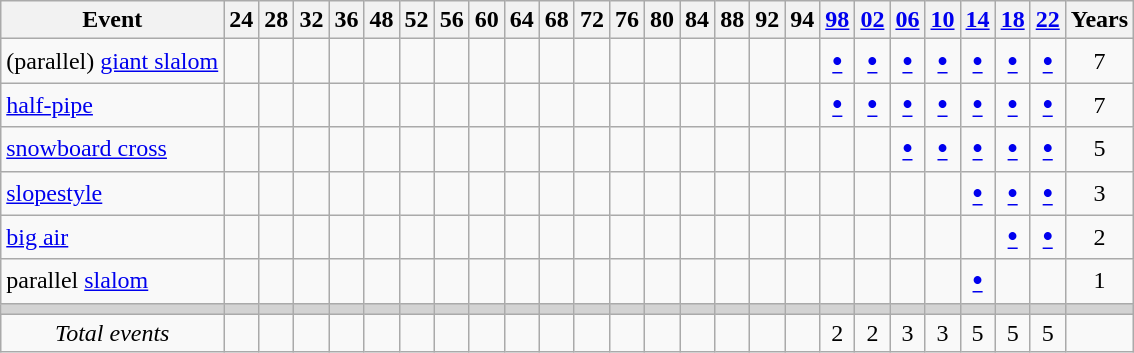<table class="wikitable" style="text-align:center">
<tr>
<th>Event</th>
<th>24</th>
<th>28</th>
<th>32</th>
<th>36</th>
<th>48</th>
<th>52</th>
<th>56</th>
<th>60</th>
<th>64</th>
<th>68</th>
<th>72</th>
<th>76</th>
<th>80</th>
<th>84</th>
<th>88</th>
<th>92</th>
<th>94</th>
<th><a href='#'>98</a></th>
<th><a href='#'>02</a></th>
<th><a href='#'>06</a></th>
<th><a href='#'>10</a></th>
<th><a href='#'>14</a></th>
<th><a href='#'>18</a></th>
<th><a href='#'>22</a></th>
<th>Years</th>
</tr>
<tr>
<td align=left>(parallel) <a href='#'>giant slalom</a> </td>
<td></td>
<td></td>
<td></td>
<td></td>
<td></td>
<td></td>
<td></td>
<td></td>
<td></td>
<td></td>
<td></td>
<td></td>
<td></td>
<td></td>
<td></td>
<td></td>
<td></td>
<td><big><strong><a href='#'>•</a></strong></big></td>
<td><big><strong><a href='#'>•</a></strong></big></td>
<td><big><strong><a href='#'>•</a></strong></big></td>
<td><big><strong><a href='#'>•</a></strong></big></td>
<td><big><strong><a href='#'>•</a></strong></big></td>
<td><big><strong><a href='#'>•</a></strong></big></td>
<td><big><strong><a href='#'>•</a></strong></big></td>
<td>7</td>
</tr>
<tr>
<td align=left><a href='#'>half-pipe</a></td>
<td></td>
<td></td>
<td></td>
<td></td>
<td></td>
<td></td>
<td></td>
<td></td>
<td></td>
<td></td>
<td></td>
<td></td>
<td></td>
<td></td>
<td></td>
<td></td>
<td></td>
<td><big><strong><a href='#'>•</a></strong></big></td>
<td><big><strong><a href='#'>•</a></strong></big></td>
<td><big><strong><a href='#'>•</a></strong></big></td>
<td><big><strong><a href='#'>•</a></strong></big></td>
<td><big><strong><a href='#'>•</a></strong></big></td>
<td><big><strong><a href='#'>•</a></strong></big></td>
<td><big><strong><a href='#'>•</a></strong></big></td>
<td>7</td>
</tr>
<tr>
<td align=left><a href='#'>snowboard cross</a></td>
<td></td>
<td></td>
<td></td>
<td></td>
<td></td>
<td></td>
<td></td>
<td></td>
<td></td>
<td></td>
<td></td>
<td></td>
<td></td>
<td></td>
<td></td>
<td></td>
<td></td>
<td></td>
<td></td>
<td><big><strong><a href='#'>•</a></strong></big></td>
<td><big><strong><a href='#'>•</a></strong></big></td>
<td><big><strong><a href='#'>•</a></strong></big></td>
<td><big><strong><a href='#'>•</a></strong></big></td>
<td><big><strong><a href='#'>•</a></strong></big></td>
<td>5</td>
</tr>
<tr>
<td align=left><a href='#'>slopestyle</a></td>
<td></td>
<td></td>
<td></td>
<td></td>
<td></td>
<td></td>
<td></td>
<td></td>
<td></td>
<td></td>
<td></td>
<td></td>
<td></td>
<td></td>
<td></td>
<td></td>
<td></td>
<td></td>
<td></td>
<td></td>
<td></td>
<td><big><strong><a href='#'>•</a></strong></big></td>
<td><big><strong><a href='#'>•</a></strong></big></td>
<td><big><strong><a href='#'>•</a></strong></big></td>
<td>3</td>
</tr>
<tr>
<td align=left><a href='#'>big air</a></td>
<td></td>
<td></td>
<td></td>
<td></td>
<td></td>
<td></td>
<td></td>
<td></td>
<td></td>
<td></td>
<td></td>
<td></td>
<td></td>
<td></td>
<td></td>
<td></td>
<td></td>
<td></td>
<td></td>
<td></td>
<td></td>
<td></td>
<td><big><strong><a href='#'>•</a></strong></big></td>
<td><big><strong><a href='#'>•</a></strong></big></td>
<td>2</td>
</tr>
<tr>
<td align=left>parallel <a href='#'>slalom</a></td>
<td></td>
<td></td>
<td></td>
<td></td>
<td></td>
<td></td>
<td></td>
<td></td>
<td></td>
<td></td>
<td></td>
<td></td>
<td></td>
<td></td>
<td></td>
<td></td>
<td></td>
<td></td>
<td></td>
<td></td>
<td></td>
<td><big><strong><a href='#'>•</a></strong></big></td>
<td></td>
<td></td>
<td>1</td>
</tr>
<tr bgcolor=lightgray>
<td></td>
<td></td>
<td></td>
<td></td>
<td></td>
<td></td>
<td></td>
<td></td>
<td></td>
<td></td>
<td></td>
<td></td>
<td></td>
<td></td>
<td></td>
<td></td>
<td></td>
<td></td>
<td></td>
<td></td>
<td></td>
<td></td>
<td></td>
<td></td>
<td></td>
<td></td>
</tr>
<tr align=center>
<td><em>Total events</em></td>
<td></td>
<td></td>
<td></td>
<td></td>
<td></td>
<td></td>
<td></td>
<td></td>
<td></td>
<td></td>
<td></td>
<td></td>
<td></td>
<td></td>
<td></td>
<td></td>
<td></td>
<td>2</td>
<td>2</td>
<td>3</td>
<td>3</td>
<td>5</td>
<td>5</td>
<td>5</td>
<td></td>
</tr>
</table>
